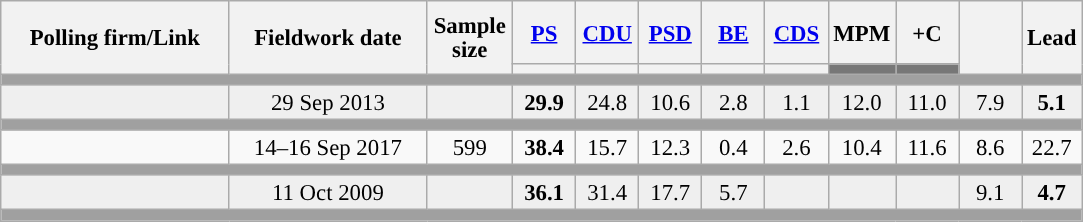<table class="wikitable collapsible sortable" style="text-align:center; font-size:95%; line-height:16px;">
<tr style="height:42px;">
<th style="width:145px;" rowspan="2">Polling firm/Link</th>
<th style="width:125px;" rowspan="2">Fieldwork date</th>
<th class="unsortable" style="width:50px;" rowspan="2">Sample size</th>
<th class="unsortable" style="width:35px;"><a href='#'>PS</a></th>
<th class="unsortable" style="width:35px;"><a href='#'>CDU</a></th>
<th class="unsortable" style="width:35px;"><a href='#'>PSD</a></th>
<th class="unsortable" style="width:35px;"><a href='#'>BE</a></th>
<th class="unsortable" style="width:35px;"><a href='#'>CDS</a></th>
<th class="unsortable" style="width:35px;">MPM</th>
<th class="unsortable" style="width:35px;">+C</th>
<th class="unsortable" style="width:35px;" rowspan="2"></th>
<th class="unsortable" style="width:30px;" rowspan="2">Lead</th>
</tr>
<tr>
<th class="unsortable" style="color:inherit;background:"></th>
<th class="unsortable" style="color:inherit;background:"></th>
<th class="unsortable" style="color:inherit;background:"></th>
<th class="unsortable" style="color:inherit;background:"></th>
<th class="unsortable" style="color:inherit;background:"></th>
<th class="unsortable" style="color:inherit;background:#777777;"></th>
<th class="unsortable" style="color:inherit;background:#777777;"></th>
</tr>
<tr>
<td colspan="13" style="background:#A0A0A0"></td>
</tr>
<tr style="background:#EFEFEF;">
<td><strong></strong></td>
<td data-sort-value="2019-10-06">29 Sep 2013</td>
<td></td>
<td><strong>29.9</strong><br></td>
<td>24.8<br></td>
<td>10.6<br></td>
<td>2.8<br></td>
<td>1.1<br></td>
<td>12.0<br></td>
<td>11.0<br></td>
<td>7.9</td>
<td style="background:"><strong>5.1</strong></td>
</tr>
<tr>
<td colspan="13" style="background:#A0A0A0"></td>
</tr>
<tr>
<td align="center"></td>
<td align="center">14–16 Sep 2017</td>
<td>599</td>
<td align="center" ><strong>38.4</strong></td>
<td align="center">15.7</td>
<td align="center">12.3</td>
<td align="center">0.4</td>
<td align="center">2.6</td>
<td align="center">10.4</td>
<td align="center">11.6</td>
<td align="center">8.6</td>
<td style="background:">22.7</td>
</tr>
<tr>
<td colspan="13" style="background:#A0A0A0"></td>
</tr>
<tr style="background:#EFEFEF;">
<td><strong></strong></td>
<td data-sort-value="2019-10-06">11 Oct 2009</td>
<td></td>
<td><strong>36.1</strong><br></td>
<td>31.4<br></td>
<td>17.7<br></td>
<td>5.7<br></td>
<td></td>
<td></td>
<td></td>
<td>9.1<br></td>
<td style="background:"><strong>4.7</strong></td>
</tr>
<tr>
<td colspan="13" style="background:#A0A0A0"></td>
</tr>
</table>
